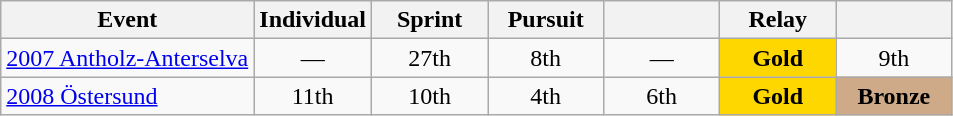<table class="wikitable" style="text-align: center;">
<tr ">
<th>Event</th>
<th style="width:70px;">Individual</th>
<th style="width:70px;">Sprint</th>
<th style="width:70px;">Pursuit</th>
<th style="width:70px;"></th>
<th style="width:70px;">Relay</th>
<th style="width:70px;"></th>
</tr>
<tr>
<td align=left> <a href='#'>2007 Antholz-Anterselva</a></td>
<td>—</td>
<td>27th</td>
<td>8th</td>
<td>—</td>
<td style="background:gold;"><strong>Gold</strong></td>
<td>9th</td>
</tr>
<tr>
<td align=left> <a href='#'>2008 Östersund</a></td>
<td>11th</td>
<td>10th</td>
<td>4th</td>
<td>6th</td>
<td style="background:gold;"><strong>Gold</strong></td>
<td style="background:#cfaa88;"><strong>Bronze</strong></td>
</tr>
</table>
